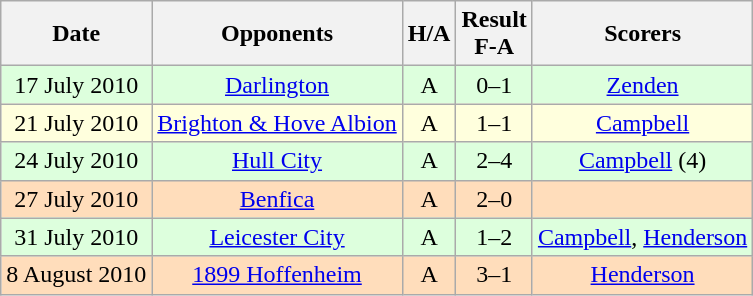<table class="wikitable" style="text-align:center">
<tr>
<th>Date</th>
<th>Opponents</th>
<th>H/A</th>
<th>Result<br>F-A</th>
<th>Scorers</th>
</tr>
<tr bgcolor="#ddffdd">
<td>17 July 2010</td>
<td><a href='#'>Darlington</a></td>
<td>A</td>
<td>0–1</td>
<td><a href='#'>Zenden</a></td>
</tr>
<tr bgcolor="ffffdd">
<td>21 July 2010</td>
<td><a href='#'>Brighton & Hove Albion</a></td>
<td>A</td>
<td>1–1</td>
<td><a href='#'>Campbell</a></td>
</tr>
<tr bgcolor="#ddffdd">
<td>24 July 2010</td>
<td><a href='#'>Hull City</a></td>
<td>A</td>
<td>2–4</td>
<td><a href='#'>Campbell</a> (4)</td>
</tr>
<tr bgcolor="ffddbb">
<td>27 July 2010</td>
<td><a href='#'>Benfica</a></td>
<td>A</td>
<td>2–0</td>
<td></td>
</tr>
<tr bgcolor="#ddffdd">
<td>31 July 2010</td>
<td><a href='#'>Leicester City</a></td>
<td>A</td>
<td>1–2</td>
<td><a href='#'>Campbell</a>, <a href='#'>Henderson</a></td>
</tr>
<tr bgcolor="ffddbb">
<td>8 August 2010</td>
<td><a href='#'>1899 Hoffenheim</a></td>
<td>A</td>
<td>3–1</td>
<td><a href='#'>Henderson</a></td>
</tr>
</table>
